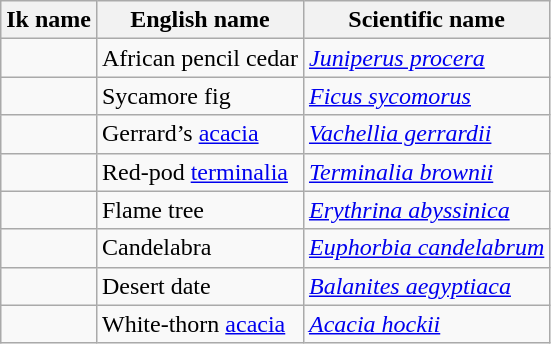<table class="wikitable sortable">
<tr>
<th>Ik name</th>
<th>English name</th>
<th>Scientific name</th>
</tr>
<tr>
<td></td>
<td>African pencil cedar</td>
<td><em><a href='#'>Juniperus procera</a></em></td>
</tr>
<tr>
<td></td>
<td>Sycamore fig</td>
<td><em><a href='#'>Ficus sycomorus</a></em></td>
</tr>
<tr>
<td></td>
<td>Gerrard’s <a href='#'>acacia</a></td>
<td><em><a href='#'>Vachellia gerrardii</a></em></td>
</tr>
<tr>
<td></td>
<td>Red-pod <a href='#'>terminalia</a></td>
<td><em><a href='#'>Terminalia brownii</a></em></td>
</tr>
<tr>
<td></td>
<td>Flame tree</td>
<td><em><a href='#'>Erythrina abyssinica</a></em></td>
</tr>
<tr>
<td></td>
<td>Candelabra</td>
<td><em><a href='#'>Euphorbia candelabrum</a></em></td>
</tr>
<tr>
<td></td>
<td>Desert date</td>
<td><em><a href='#'>Balanites aegyptiaca</a></em></td>
</tr>
<tr>
<td></td>
<td>White-thorn <a href='#'>acacia</a></td>
<td><em><a href='#'>Acacia hockii</a></em></td>
</tr>
</table>
